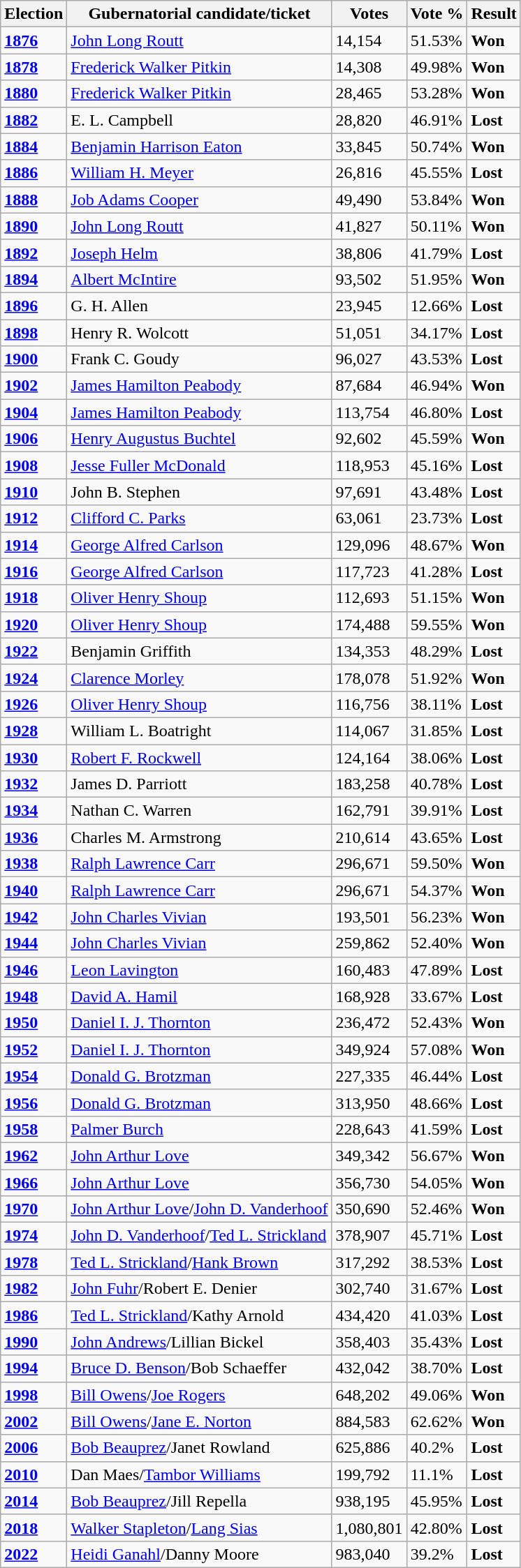<table class="wikitable">
<tr>
<th>Election</th>
<th>Gubernatorial candidate/ticket</th>
<th>Votes</th>
<th>Vote %</th>
<th>Result</th>
</tr>
<tr>
<td><strong><a href='#'>1876</a></strong></td>
<td><a href='#'>John Long Routt</a></td>
<td>14,154</td>
<td>51.53%</td>
<td><strong>Won</strong> </td>
</tr>
<tr>
<td><a href='#'><strong>1878</strong></a></td>
<td><a href='#'>Frederick Walker Pitkin</a></td>
<td>14,308</td>
<td>49.98%</td>
<td><strong>Won</strong> </td>
</tr>
<tr>
<td><a href='#'><strong>1880</strong></a></td>
<td><a href='#'>Frederick Walker Pitkin</a></td>
<td>28,465</td>
<td>53.28%</td>
<td><strong>Won</strong> </td>
</tr>
<tr>
<td><strong><a href='#'>1882</a></strong></td>
<td>E. L. Campbell</td>
<td>28,820</td>
<td>46.91%</td>
<td><strong>Lost</strong> </td>
</tr>
<tr>
<td><strong><a href='#'>1884</a></strong></td>
<td><a href='#'>Benjamin Harrison Eaton</a></td>
<td>33,845</td>
<td>50.74%</td>
<td><strong>Won</strong> </td>
</tr>
<tr>
<td><strong><a href='#'>1886</a></strong></td>
<td><a href='#'>William H. Meyer</a></td>
<td>26,816</td>
<td>45.55%</td>
<td><strong>Lost</strong> </td>
</tr>
<tr>
<td><strong><a href='#'>1888</a></strong></td>
<td><a href='#'>Job Adams Cooper</a></td>
<td>49,490</td>
<td>53.84%</td>
<td><strong>Won</strong> </td>
</tr>
<tr>
<td><strong><a href='#'>1890</a></strong></td>
<td><a href='#'>John Long Routt</a></td>
<td>41,827</td>
<td>50.11%</td>
<td><strong>Won</strong> </td>
</tr>
<tr>
<td><strong><a href='#'>1892</a></strong></td>
<td><a href='#'>Joseph Helm</a></td>
<td>38,806</td>
<td>41.79%</td>
<td><strong>Lost</strong> </td>
</tr>
<tr>
<td><strong><a href='#'>1894</a></strong></td>
<td><a href='#'>Albert McIntire</a></td>
<td>93,502</td>
<td>51.95%</td>
<td><strong>Won</strong> </td>
</tr>
<tr>
<td><strong><a href='#'>1896</a></strong></td>
<td>G. H. Allen</td>
<td>23,945</td>
<td>12.66%</td>
<td><strong>Lost</strong> </td>
</tr>
<tr>
<td><strong><a href='#'>1898</a></strong></td>
<td>Henry R. Wolcott</td>
<td>51,051</td>
<td>34.17%</td>
<td><strong>Lost</strong> </td>
</tr>
<tr>
<td><strong><a href='#'>1900</a></strong></td>
<td>Frank C. Goudy</td>
<td>96,027</td>
<td>43.53%</td>
<td><strong>Lost</strong> </td>
</tr>
<tr>
<td><strong><a href='#'>1902</a></strong></td>
<td><a href='#'>James Hamilton Peabody</a></td>
<td>87,684</td>
<td>46.94%</td>
<td><strong>Won</strong> </td>
</tr>
<tr>
<td><strong><a href='#'>1904</a></strong></td>
<td><a href='#'>James Hamilton Peabody</a></td>
<td>113,754</td>
<td>46.80%</td>
<td><strong>Lost</strong> </td>
</tr>
<tr>
<td><strong><a href='#'>1906</a></strong></td>
<td><a href='#'>Henry Augustus Buchtel</a></td>
<td>92,602</td>
<td>45.59%</td>
<td><strong>Won</strong> </td>
</tr>
<tr>
<td><strong><a href='#'>1908</a></strong></td>
<td><a href='#'>Jesse Fuller McDonald</a></td>
<td>118,953</td>
<td>45.16%</td>
<td><strong>Lost</strong> </td>
</tr>
<tr>
<td><strong><a href='#'>1910</a></strong></td>
<td>John B. Stephen</td>
<td>97,691</td>
<td>43.48%</td>
<td><strong>Lost</strong> </td>
</tr>
<tr>
<td><strong><a href='#'>1912</a></strong></td>
<td><a href='#'>Clifford C. Parks</a></td>
<td>63,061</td>
<td>23.73%</td>
<td><strong>Lost</strong> </td>
</tr>
<tr>
<td><strong><a href='#'>1914</a></strong></td>
<td><a href='#'>George Alfred Carlson</a></td>
<td>129,096</td>
<td>48.67%</td>
<td><strong>Won</strong> </td>
</tr>
<tr>
<td><strong><a href='#'>1916</a></strong></td>
<td><a href='#'>George Alfred Carlson</a></td>
<td>117,723</td>
<td>41.28%</td>
<td><strong>Lost</strong> </td>
</tr>
<tr>
<td><strong><a href='#'>1918</a></strong></td>
<td><a href='#'>Oliver Henry Shoup</a></td>
<td>112,693</td>
<td>51.15%</td>
<td><strong>Won</strong> </td>
</tr>
<tr>
<td><strong><a href='#'>1920</a></strong></td>
<td><a href='#'>Oliver Henry Shoup</a></td>
<td>174,488</td>
<td>59.55%</td>
<td><strong>Won</strong> </td>
</tr>
<tr>
<td><strong><a href='#'>1922</a></strong></td>
<td>Benjamin Griffith</td>
<td>134,353</td>
<td>48.29%</td>
<td><strong>Lost</strong> </td>
</tr>
<tr>
<td><strong><a href='#'>1924</a></strong></td>
<td><a href='#'>Clarence Morley</a></td>
<td>178,078</td>
<td>51.92%</td>
<td><strong>Won</strong> </td>
</tr>
<tr>
<td><strong><a href='#'>1926</a></strong></td>
<td><a href='#'>Oliver Henry Shoup</a></td>
<td>116,756</td>
<td>38.11%</td>
<td><strong>Lost</strong> </td>
</tr>
<tr>
<td><a href='#'><strong>1928</strong></a></td>
<td>William L. Boatright</td>
<td>114,067</td>
<td>31.85%</td>
<td><strong>Lost</strong> </td>
</tr>
<tr>
<td><strong><a href='#'>1930</a></strong></td>
<td><a href='#'>Robert F. Rockwell</a></td>
<td>124,164</td>
<td>38.06%</td>
<td><strong>Lost</strong> </td>
</tr>
<tr>
<td><strong><a href='#'>1932</a></strong></td>
<td>James D. Parriott</td>
<td>183,258</td>
<td>40.78%</td>
<td><strong>Lost</strong> </td>
</tr>
<tr>
<td><strong><a href='#'>1934</a></strong></td>
<td>Nathan C. Warren</td>
<td>162,791</td>
<td>39.91%</td>
<td><strong>Lost</strong> </td>
</tr>
<tr>
<td><strong><a href='#'>1936</a></strong></td>
<td>Charles M. Armstrong</td>
<td>210,614</td>
<td>43.65%</td>
<td><strong>Lost</strong> </td>
</tr>
<tr>
<td><strong><a href='#'>1938</a></strong></td>
<td><a href='#'>Ralph Lawrence Carr</a></td>
<td>296,671</td>
<td>59.50%</td>
<td><strong>Won</strong> </td>
</tr>
<tr>
<td><strong><a href='#'>1940</a></strong></td>
<td><a href='#'>Ralph Lawrence Carr</a></td>
<td>296,671</td>
<td>54.37%</td>
<td><strong>Won</strong> </td>
</tr>
<tr>
<td><strong><a href='#'>1942</a></strong></td>
<td><a href='#'>John Charles Vivian</a></td>
<td>193,501</td>
<td>56.23%</td>
<td><strong>Won</strong> </td>
</tr>
<tr>
<td><strong><a href='#'>1944</a></strong></td>
<td><a href='#'>John Charles Vivian</a></td>
<td>259,862</td>
<td>52.40%</td>
<td><strong>Won</strong> </td>
</tr>
<tr>
<td><strong><a href='#'>1946</a></strong></td>
<td><a href='#'>Leon Lavington</a></td>
<td>160,483</td>
<td>47.89%</td>
<td><strong>Lost</strong> </td>
</tr>
<tr>
<td><strong><a href='#'>1948</a></strong></td>
<td><a href='#'>David A. Hamil</a></td>
<td>168,928</td>
<td>33.67%</td>
<td><strong>Lost</strong> </td>
</tr>
<tr>
<td><strong><a href='#'>1950</a></strong></td>
<td><a href='#'>Daniel I. J. Thornton</a></td>
<td>236,472</td>
<td>52.43%</td>
<td><strong>Won</strong> </td>
</tr>
<tr>
<td><strong><a href='#'>1952</a></strong></td>
<td><a href='#'>Daniel I. J. Thornton</a></td>
<td>349,924</td>
<td>57.08%</td>
<td><strong>Won</strong> </td>
</tr>
<tr>
<td><strong><a href='#'>1954</a></strong></td>
<td><a href='#'>Donald G. Brotzman</a></td>
<td>227,335</td>
<td>46.44%</td>
<td><strong>Lost</strong> </td>
</tr>
<tr>
<td><a href='#'><strong>1956</strong></a></td>
<td><a href='#'>Donald G. Brotzman</a></td>
<td>313,950</td>
<td>48.66%</td>
<td><strong>Lost</strong> </td>
</tr>
<tr>
<td><strong><a href='#'>1958</a></strong></td>
<td><a href='#'>Palmer Burch</a></td>
<td>228,643</td>
<td>41.59%</td>
<td><strong>Lost</strong> </td>
</tr>
<tr>
<td><strong><a href='#'>1962</a></strong></td>
<td><a href='#'>John Arthur Love</a></td>
<td>349,342</td>
<td>56.67%</td>
<td><strong>Won</strong> </td>
</tr>
<tr>
<td><strong><a href='#'>1966</a></strong></td>
<td><a href='#'>John Arthur Love</a></td>
<td>356,730</td>
<td>54.05%</td>
<td><strong>Won</strong> </td>
</tr>
<tr>
<td><strong><a href='#'>1970</a></strong></td>
<td><a href='#'>John Arthur Love</a>/<a href='#'>John D. Vanderhoof</a></td>
<td>350,690</td>
<td>52.46%</td>
<td><strong>Won</strong> </td>
</tr>
<tr>
<td><strong><a href='#'>1974</a></strong></td>
<td><a href='#'>John D. Vanderhoof</a>/<a href='#'>Ted L. Strickland</a></td>
<td>378,907</td>
<td>45.71%</td>
<td><strong>Lost</strong> </td>
</tr>
<tr>
<td><strong><a href='#'>1978</a></strong></td>
<td><a href='#'>Ted L. Strickland</a>/<a href='#'>Hank Brown</a></td>
<td>317,292</td>
<td>38.53%</td>
<td><strong>Lost</strong> </td>
</tr>
<tr>
<td><strong><a href='#'>1982</a></strong></td>
<td><a href='#'>John Fuhr</a>/Robert E. Denier</td>
<td>302,740</td>
<td>31.67%</td>
<td><strong>Lost</strong> </td>
</tr>
<tr>
<td><strong><a href='#'>1986</a></strong></td>
<td><a href='#'>Ted L. Strickland</a>/Kathy Arnold</td>
<td>434,420</td>
<td>41.03%</td>
<td><strong>Lost</strong> </td>
</tr>
<tr>
<td><strong><a href='#'>1990</a></strong></td>
<td><a href='#'>John Andrews</a>/Lillian Bickel</td>
<td>358,403</td>
<td>35.43%</td>
<td><strong>Lost</strong> </td>
</tr>
<tr>
<td><strong><a href='#'>1994</a></strong></td>
<td><a href='#'>Bruce D. Benson</a>/Bob Schaeffer</td>
<td>432,042</td>
<td>38.70%</td>
<td><strong>Lost</strong> </td>
</tr>
<tr>
<td><strong><a href='#'>1998</a></strong></td>
<td><a href='#'>Bill Owens</a>/<a href='#'>Joe Rogers</a></td>
<td>648,202</td>
<td>49.06%</td>
<td><strong>Won</strong> </td>
</tr>
<tr>
<td><strong><a href='#'>2002</a></strong></td>
<td><a href='#'>Bill Owens</a>/<a href='#'>Jane E. Norton</a></td>
<td>884,583</td>
<td>62.62%</td>
<td><strong>Won</strong> </td>
</tr>
<tr>
<td><strong><a href='#'>2006</a></strong></td>
<td><a href='#'>Bob Beauprez</a>/Janet Rowland</td>
<td>625,886</td>
<td>40.2%</td>
<td><strong>Lost</strong> </td>
</tr>
<tr>
<td><strong><a href='#'>2010</a></strong></td>
<td>Dan Maes/<a href='#'>Tambor Williams</a></td>
<td>199,792</td>
<td>11.1%</td>
<td><strong>Lost</strong> </td>
</tr>
<tr>
<td><strong><a href='#'>2014</a></strong></td>
<td><a href='#'>Bob Beauprez</a>/Jill Repella</td>
<td>938,195</td>
<td>45.95%</td>
<td><strong>Lost</strong> </td>
</tr>
<tr>
<td><strong><a href='#'>2018</a></strong></td>
<td><a href='#'>Walker Stapleton</a>/<a href='#'>Lang Sias</a></td>
<td>1,080,801</td>
<td>42.80%</td>
<td><strong>Lost</strong> </td>
</tr>
<tr>
<td><strong><a href='#'>2022</a></strong></td>
<td><a href='#'>Heidi Ganahl</a>/Danny Moore</td>
<td>983,040</td>
<td>39.2%</td>
<td><strong>Lost</strong> </td>
</tr>
</table>
